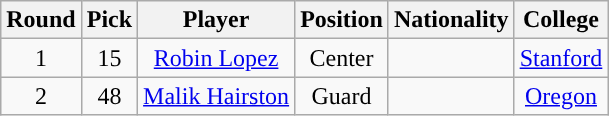<table class="wikitable sortable sortable">
<tr>
<th>Round</th>
<th>Pick</th>
<th>Player</th>
<th>Position</th>
<th>Nationality</th>
<th>College</th>
</tr>
<tr style="text-align: center">
<td>1</td>
<td>15</td>
<td><a href='#'>Robin Lopez</a></td>
<td>Center</td>
<td></td>
<td><a href='#'>Stanford</a></td>
</tr>
<tr style="text-align: center">
<td>2</td>
<td>48</td>
<td><a href='#'>Malik Hairston</a></td>
<td>Guard</td>
<td></td>
<td><a href='#'>Oregon</a></td>
</tr>
</table>
